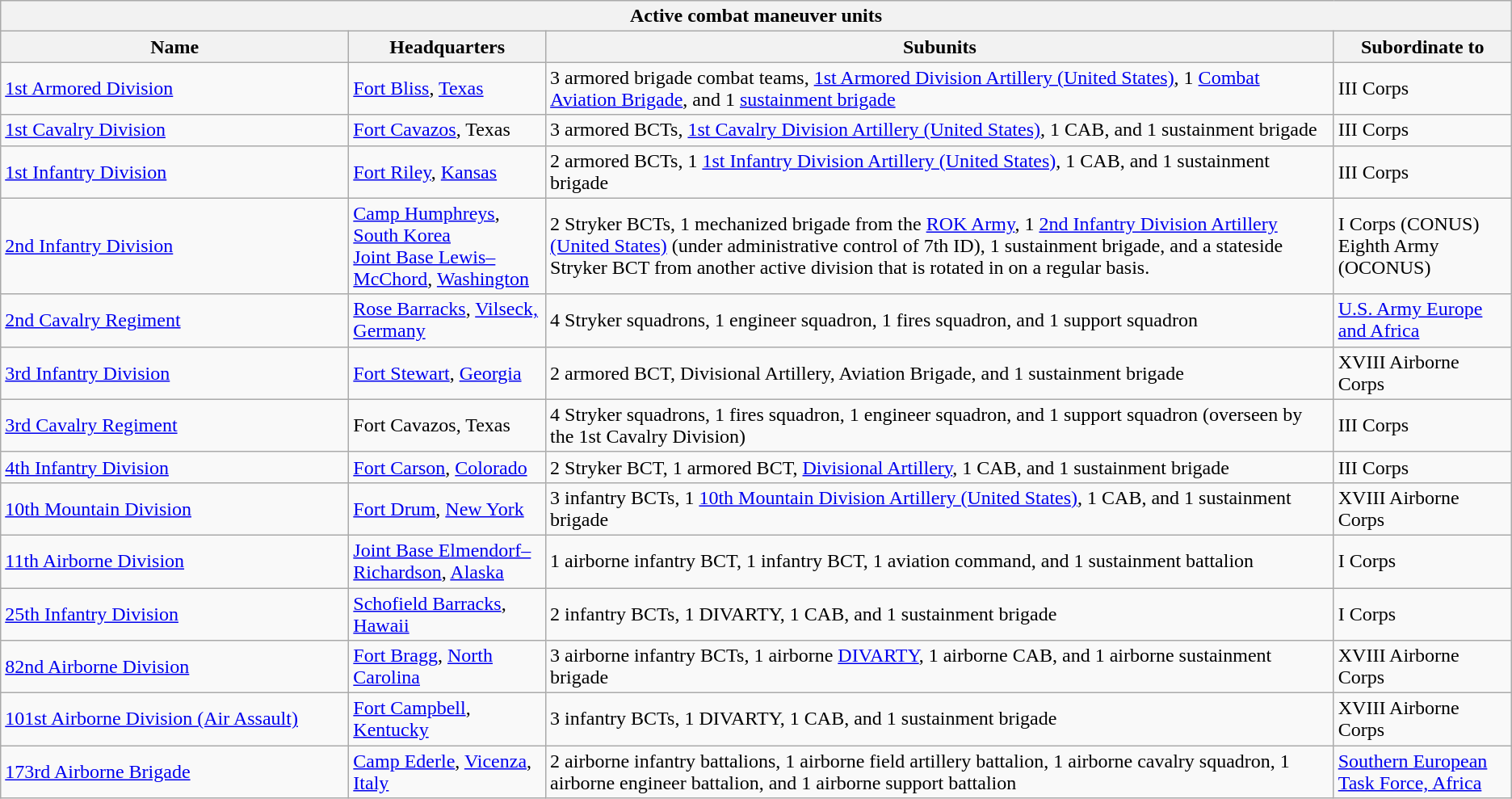<table class="wikitable">
<tr>
<th colspan="4">Active combat maneuver units</th>
</tr>
<tr>
<th scope="col" style="width:150px">Name</th>
<th>Headquarters</th>
<th>Subunits</th>
<th>Subordinate to</th>
</tr>
<tr>
<td width=200> <a href='#'>1st Armored Division</a></td>
<td><a href='#'>Fort Bliss</a>, <a href='#'>Texas</a></td>
<td>3 armored brigade combat teams, <a href='#'>1st Armored Division Artillery (United States)</a>, 1 <a href='#'>Combat Aviation Brigade</a>, and 1 <a href='#'>sustainment brigade</a></td>
<td>III Corps</td>
</tr>
<tr>
<td> <a href='#'>1st Cavalry Division</a></td>
<td><a href='#'>Fort Cavazos</a>, Texas</td>
<td>3 armored BCTs, <a href='#'>1st Cavalry Division Artillery (United States)</a>, 1 CAB, and 1 sustainment brigade</td>
<td>III Corps</td>
</tr>
<tr>
<td> <a href='#'>1st Infantry Division</a></td>
<td><a href='#'>Fort Riley</a>, <a href='#'>Kansas</a></td>
<td>2 armored BCTs, 1 <a href='#'>1st Infantry Division Artillery (United States)</a>, 1 CAB, and 1 sustainment brigade</td>
<td>III Corps</td>
</tr>
<tr>
<td> <a href='#'>2nd Infantry Division</a></td>
<td><a href='#'>Camp Humphreys</a>, <a href='#'>South Korea</a> <br><a href='#'>Joint Base Lewis–McChord</a>, <a href='#'>Washington</a></td>
<td>2 Stryker BCTs, 1 mechanized brigade from the <a href='#'>ROK Army</a>, 1 <a href='#'>2nd Infantry Division Artillery (United States)</a> (under administrative control of 7th ID), 1 sustainment brigade, and a stateside Stryker BCT from another active division that is rotated in on a regular basis.</td>
<td>I Corps (CONUS) <br>Eighth Army (OCONUS)</td>
</tr>
<tr>
<td width=280> <a href='#'>2nd Cavalry Regiment</a></td>
<td><a href='#'>Rose Barracks</a>, <a href='#'>Vilseck, Germany</a></td>
<td>4 Stryker squadrons, 1 engineer squadron, 1 fires squadron, and 1 support squadron</td>
<td><a href='#'>U.S. Army Europe and Africa</a></td>
</tr>
<tr>
<td> <a href='#'>3rd Infantry Division</a></td>
<td><a href='#'>Fort Stewart</a>, <a href='#'>Georgia</a></td>
<td>2 armored BCT, Divisional Artillery, Aviation Brigade, and 1 sustainment brigade</td>
<td>XVIII Airborne Corps</td>
</tr>
<tr>
<td> <a href='#'>3rd Cavalry Regiment</a></td>
<td>Fort Cavazos, Texas</td>
<td>4 Stryker squadrons, 1 fires squadron, 1 engineer squadron, and 1 support squadron (overseen by the 1st Cavalry Division)</td>
<td>III Corps</td>
</tr>
<tr>
<td> <a href='#'>4th Infantry Division</a></td>
<td><a href='#'>Fort Carson</a>, <a href='#'>Colorado</a></td>
<td>2 Stryker BCT, 1 armored BCT, <a href='#'>Divisional Artillery</a>, 1 CAB, and 1 sustainment brigade</td>
<td>III Corps</td>
</tr>
<tr>
<td> <a href='#'>10th Mountain Division</a></td>
<td><a href='#'>Fort Drum</a>, <a href='#'>New York</a></td>
<td>3 infantry BCTs, 1 <a href='#'>10th Mountain Division Artillery (United States)</a>, 1 CAB, and 1 sustainment brigade</td>
<td>XVIII Airborne Corps</td>
</tr>
<tr>
<td> <a href='#'>11th Airborne Division</a></td>
<td><a href='#'>Joint Base Elmendorf–Richardson</a>, <a href='#'>Alaska</a></td>
<td>1 airborne infantry BCT, 1 infantry BCT, 1 aviation command, and 1 sustainment battalion</td>
<td>I Corps</td>
</tr>
<tr>
<td> <a href='#'>25th Infantry Division</a></td>
<td><a href='#'>Schofield Barracks</a>, <a href='#'>Hawaii</a></td>
<td>2 infantry BCTs, 1 DIVARTY, 1 CAB, and 1 sustainment brigade</td>
<td>I Corps</td>
</tr>
<tr>
<td> <a href='#'>82nd Airborne Division</a></td>
<td><a href='#'>Fort Bragg</a>, <a href='#'>North Carolina</a></td>
<td>3 airborne infantry BCTs, 1 airborne <a href='#'>DIVARTY</a>, 1 airborne CAB, and 1 airborne sustainment brigade</td>
<td>XVIII Airborne Corps</td>
</tr>
<tr>
<td> <a href='#'>101st Airborne Division (Air Assault)</a></td>
<td><a href='#'>Fort Campbell</a>, <a href='#'>Kentucky</a></td>
<td>3 infantry BCTs, 1 DIVARTY, 1 CAB, and 1 sustainment brigade</td>
<td>XVIII Airborne Corps</td>
</tr>
<tr>
<td> <a href='#'>173rd Airborne Brigade</a></td>
<td><a href='#'>Camp Ederle</a>, <a href='#'>Vicenza</a>, <a href='#'>Italy</a></td>
<td>2 airborne infantry battalions, 1 airborne field artillery battalion, 1 airborne cavalry squadron, 1 airborne engineer battalion, and 1 airborne support battalion</td>
<td><a href='#'>Southern European Task Force, Africa</a></td>
</tr>
</table>
